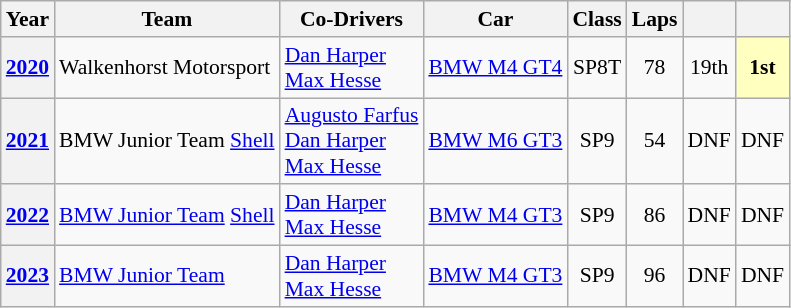<table class="wikitable" style="font-size:90%">
<tr>
<th>Year</th>
<th>Team</th>
<th>Co-Drivers</th>
<th>Car</th>
<th>Class</th>
<th>Laps</th>
<th></th>
<th></th>
</tr>
<tr style="text-align:center;">
<th><a href='#'>2020</a></th>
<td align="left"> Walkenhorst Motorsport</td>
<td align="left"> <a href='#'>Dan Harper</a><br> <a href='#'>Max Hesse</a></td>
<td align="left"><a href='#'>BMW M4 GT4</a></td>
<td>SP8T</td>
<td>78</td>
<td>19th</td>
<td style="background:#FFFFBF;"><strong>1st</strong></td>
</tr>
<tr style="text-align:center;">
<th><a href='#'>2021</a></th>
<td align="left"> BMW Junior Team <a href='#'>Shell</a></td>
<td align="left"> <a href='#'>Augusto Farfus</a><br> <a href='#'>Dan Harper</a><br> <a href='#'>Max Hesse</a></td>
<td align="left"><a href='#'>BMW M6 GT3</a></td>
<td>SP9</td>
<td>54</td>
<td>DNF</td>
<td>DNF</td>
</tr>
<tr style="text-align:center;">
<th><a href='#'>2022</a></th>
<td align="left"> <a href='#'>BMW Junior Team</a> <a href='#'>Shell</a></td>
<td align="left"> <a href='#'>Dan Harper</a><br> <a href='#'>Max Hesse</a></td>
<td align="left"><a href='#'>BMW M4 GT3</a></td>
<td>SP9</td>
<td>86</td>
<td>DNF</td>
<td>DNF</td>
</tr>
<tr style="text-align:center;">
<th><a href='#'>2023</a></th>
<td align="left"> <a href='#'>BMW Junior Team</a></td>
<td align="left"> <a href='#'>Dan Harper</a><br> <a href='#'>Max Hesse</a></td>
<td align="left"><a href='#'>BMW M4 GT3</a></td>
<td>SP9</td>
<td>96</td>
<td>DNF</td>
<td>DNF</td>
</tr>
</table>
